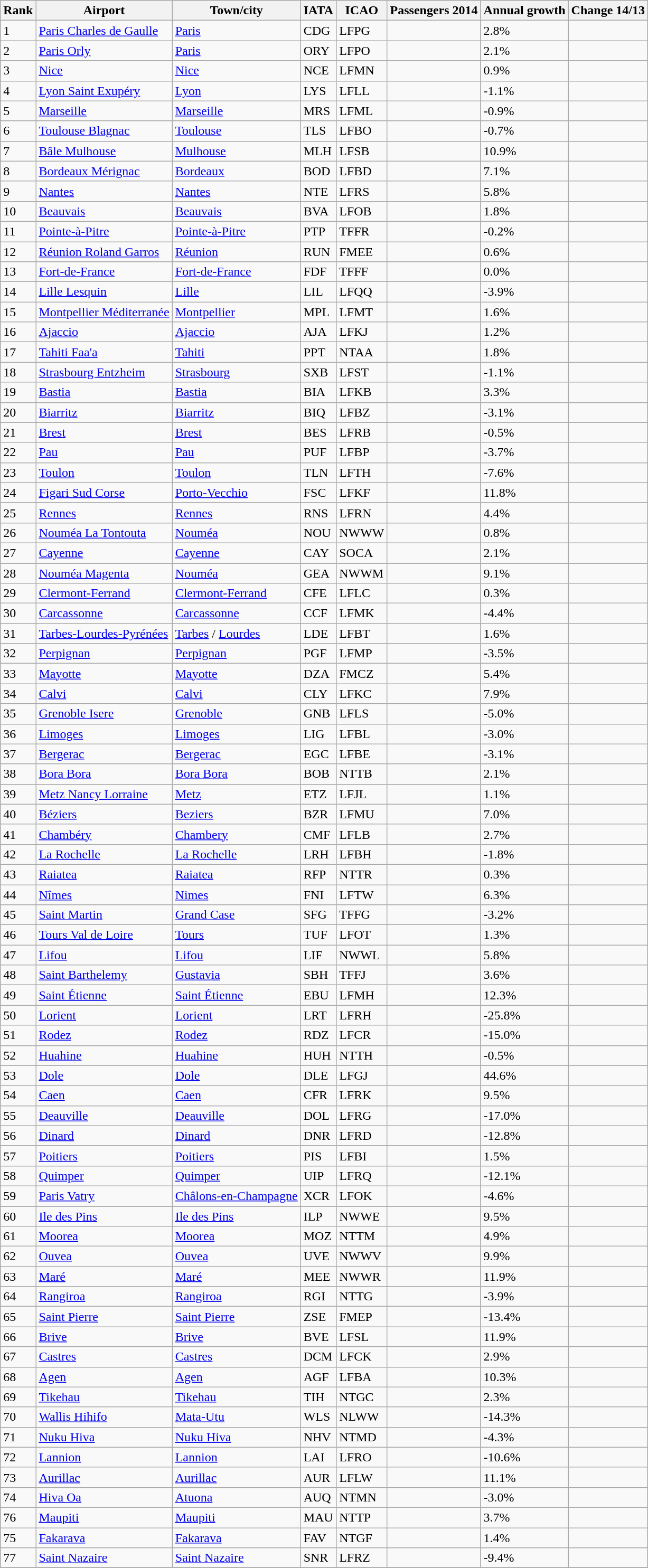<table class="wikitable sortable">
<tr>
<th>Rank</th>
<th>Airport</th>
<th>Town/city</th>
<th>IATA</th>
<th>ICAO</th>
<th>Passengers 2014</th>
<th>Annual growth</th>
<th>Change 14/13</th>
</tr>
<tr>
<td>1</td>
<td><a href='#'>Paris Charles de Gaulle</a></td>
<td><a href='#'>Paris</a></td>
<td>CDG</td>
<td>LFPG</td>
<td style="text-align: right"></td>
<td> 2.8%</td>
<td></td>
</tr>
<tr>
<td>2</td>
<td><a href='#'>Paris Orly</a></td>
<td><a href='#'>Paris</a></td>
<td>ORY</td>
<td>LFPO</td>
<td style="text-align: right"></td>
<td> 2.1%</td>
<td></td>
</tr>
<tr>
<td>3</td>
<td><a href='#'>Nice</a></td>
<td><a href='#'>Nice</a></td>
<td>NCE</td>
<td>LFMN</td>
<td style="text-align: right"></td>
<td> 0.9%</td>
<td></td>
</tr>
<tr>
<td>4</td>
<td><a href='#'>Lyon Saint Exupéry</a></td>
<td><a href='#'>Lyon</a></td>
<td>LYS</td>
<td>LFLL</td>
<td style="text-align: right"></td>
<td> -1.1%</td>
<td></td>
</tr>
<tr>
<td>5</td>
<td><a href='#'>Marseille</a></td>
<td><a href='#'>Marseille</a></td>
<td>MRS</td>
<td>LFML</td>
<td style="text-align: right"></td>
<td> -0.9%</td>
<td></td>
</tr>
<tr>
<td>6</td>
<td><a href='#'>Toulouse Blagnac</a></td>
<td><a href='#'>Toulouse</a></td>
<td>TLS</td>
<td>LFBO</td>
<td style="text-align: right"></td>
<td> -0.7%</td>
<td></td>
</tr>
<tr>
<td>7</td>
<td><a href='#'>Bâle Mulhouse</a></td>
<td><a href='#'>Mulhouse</a></td>
<td>MLH</td>
<td>LFSB</td>
<td style="text-align: right"></td>
<td> 10.9%</td>
<td></td>
</tr>
<tr>
<td>8</td>
<td><a href='#'>Bordeaux Mérignac</a></td>
<td><a href='#'>Bordeaux</a></td>
<td>BOD</td>
<td>LFBD</td>
<td style="text-align: right"></td>
<td> 7.1%</td>
<td></td>
</tr>
<tr>
<td>9</td>
<td><a href='#'>Nantes</a></td>
<td><a href='#'>Nantes</a></td>
<td>NTE</td>
<td>LFRS</td>
<td style="text-align: right"></td>
<td> 5.8%</td>
<td></td>
</tr>
<tr>
<td>10</td>
<td><a href='#'>Beauvais</a></td>
<td><a href='#'>Beauvais</a></td>
<td>BVA</td>
<td>LFOB</td>
<td style="text-align: right"></td>
<td> 1.8%</td>
<td></td>
</tr>
<tr>
<td>11</td>
<td><a href='#'>Pointe-à-Pitre</a></td>
<td><a href='#'>Pointe-à-Pitre</a></td>
<td>PTP</td>
<td>TFFR</td>
<td style="text-align: right"></td>
<td> -0.2%</td>
<td></td>
</tr>
<tr>
<td>12</td>
<td><a href='#'>Réunion Roland Garros</a></td>
<td><a href='#'>Réunion</a></td>
<td>RUN</td>
<td>FMEE</td>
<td style="text-align: right"></td>
<td> 0.6%</td>
<td></td>
</tr>
<tr>
<td>13</td>
<td><a href='#'>Fort-de-France</a></td>
<td><a href='#'>Fort-de-France</a></td>
<td>FDF</td>
<td>TFFF</td>
<td style="text-align: right"></td>
<td> 0.0%</td>
<td></td>
</tr>
<tr>
<td>14</td>
<td><a href='#'>Lille Lesquin</a></td>
<td><a href='#'>Lille</a></td>
<td>LIL</td>
<td>LFQQ</td>
<td style="text-align: right"></td>
<td> -3.9%</td>
<td></td>
</tr>
<tr>
<td>15</td>
<td><a href='#'>Montpellier Méditerranée</a></td>
<td><a href='#'>Montpellier</a></td>
<td>MPL</td>
<td>LFMT</td>
<td style="text-align: right"></td>
<td> 1.6%</td>
<td></td>
</tr>
<tr>
<td>16</td>
<td><a href='#'>Ajaccio</a></td>
<td><a href='#'>Ajaccio</a></td>
<td>AJA</td>
<td>LFKJ</td>
<td style="text-align: right"></td>
<td> 1.2%</td>
<td></td>
</tr>
<tr>
<td>17</td>
<td><a href='#'>Tahiti Faa'a</a></td>
<td><a href='#'>Tahiti</a></td>
<td>PPT</td>
<td>NTAA</td>
<td style="text-align: right"></td>
<td> 1.8%</td>
<td></td>
</tr>
<tr>
<td>18</td>
<td><a href='#'>Strasbourg Entzheim</a></td>
<td><a href='#'>Strasbourg</a></td>
<td>SXB</td>
<td>LFST</td>
<td style="text-align: right"></td>
<td> -1.1%</td>
<td></td>
</tr>
<tr>
<td>19</td>
<td><a href='#'>Bastia</a></td>
<td><a href='#'>Bastia</a></td>
<td>BIA</td>
<td>LFKB</td>
<td style="text-align: right"></td>
<td> 3.3%</td>
<td></td>
</tr>
<tr>
<td>20</td>
<td><a href='#'>Biarritz</a></td>
<td><a href='#'>Biarritz</a></td>
<td>BIQ</td>
<td>LFBZ</td>
<td style="text-align: right"></td>
<td> -3.1%</td>
<td></td>
</tr>
<tr>
<td>21</td>
<td><a href='#'>Brest</a></td>
<td><a href='#'>Brest</a></td>
<td>BES</td>
<td>LFRB</td>
<td style="text-align: right"></td>
<td> -0.5%</td>
<td></td>
</tr>
<tr>
<td>22</td>
<td><a href='#'>Pau</a></td>
<td><a href='#'>Pau</a></td>
<td>PUF</td>
<td>LFBP</td>
<td style="text-align: right"></td>
<td> -3.7%</td>
<td></td>
</tr>
<tr>
<td>23</td>
<td><a href='#'>Toulon</a></td>
<td><a href='#'>Toulon</a></td>
<td>TLN</td>
<td>LFTH</td>
<td style="text-align: right"></td>
<td> -7.6%</td>
<td></td>
</tr>
<tr>
<td>24</td>
<td><a href='#'>Figari Sud Corse</a></td>
<td><a href='#'>Porto-Vecchio</a></td>
<td>FSC</td>
<td>LFKF</td>
<td style="text-align: right"></td>
<td> 11.8%</td>
<td></td>
</tr>
<tr>
<td>25</td>
<td><a href='#'>Rennes</a></td>
<td><a href='#'>Rennes</a></td>
<td>RNS</td>
<td>LFRN</td>
<td style="text-align: right"></td>
<td> 4.4%</td>
<td></td>
</tr>
<tr>
<td>26</td>
<td><a href='#'>Nouméa La Tontouta</a></td>
<td><a href='#'>Nouméa</a></td>
<td>NOU</td>
<td>NWWW</td>
<td style="text-align: right"></td>
<td> 0.8%</td>
<td></td>
</tr>
<tr>
<td>27</td>
<td><a href='#'>Cayenne</a></td>
<td><a href='#'>Cayenne</a></td>
<td>CAY</td>
<td>SOCA</td>
<td style="text-align: right"></td>
<td> 2.1%</td>
<td></td>
</tr>
<tr>
<td>28</td>
<td><a href='#'>Nouméa Magenta</a></td>
<td><a href='#'>Nouméa</a></td>
<td>GEA</td>
<td>NWWM</td>
<td style="text-align: right"></td>
<td> 9.1%</td>
<td></td>
</tr>
<tr>
<td>29</td>
<td><a href='#'>Clermont-Ferrand</a></td>
<td><a href='#'>Clermont-Ferrand</a></td>
<td>CFE</td>
<td>LFLC</td>
<td style="text-align: right"></td>
<td> 0.3%</td>
<td></td>
</tr>
<tr>
<td>30</td>
<td><a href='#'>Carcassonne</a></td>
<td><a href='#'>Carcassonne</a></td>
<td>CCF</td>
<td>LFMK</td>
<td style="text-align: right"></td>
<td> -4.4%</td>
<td></td>
</tr>
<tr>
<td>31</td>
<td><a href='#'>Tarbes-Lourdes-Pyrénées</a></td>
<td><a href='#'>Tarbes</a> / <a href='#'>Lourdes</a></td>
<td>LDE</td>
<td>LFBT</td>
<td style="text-align: right"></td>
<td> 1.6%</td>
<td></td>
</tr>
<tr>
<td>32</td>
<td><a href='#'>Perpignan</a></td>
<td><a href='#'>Perpignan</a></td>
<td>PGF</td>
<td>LFMP</td>
<td style="text-align: right"></td>
<td> -3.5%</td>
<td></td>
</tr>
<tr>
<td>33</td>
<td><a href='#'>Mayotte</a></td>
<td><a href='#'>Mayotte</a></td>
<td>DZA</td>
<td>FMCZ</td>
<td style="text-align: right"></td>
<td> 5.4%</td>
<td></td>
</tr>
<tr>
<td>34</td>
<td><a href='#'>Calvi</a></td>
<td><a href='#'>Calvi</a></td>
<td>CLY</td>
<td>LFKC</td>
<td style="text-align: right"></td>
<td> 7.9%</td>
<td></td>
</tr>
<tr>
<td>35</td>
<td><a href='#'>Grenoble Isere</a></td>
<td><a href='#'>Grenoble</a></td>
<td>GNB</td>
<td>LFLS</td>
<td style="text-align: right"></td>
<td> -5.0%</td>
<td></td>
</tr>
<tr>
<td>36</td>
<td><a href='#'>Limoges</a></td>
<td><a href='#'>Limoges</a></td>
<td>LIG</td>
<td>LFBL</td>
<td style="text-align: right"></td>
<td> -3.0%</td>
<td></td>
</tr>
<tr>
<td>37</td>
<td><a href='#'>Bergerac</a></td>
<td><a href='#'>Bergerac</a></td>
<td>EGC</td>
<td>LFBE</td>
<td style="text-align: right"></td>
<td> -3.1%</td>
<td></td>
</tr>
<tr>
<td>38</td>
<td><a href='#'>Bora Bora</a></td>
<td><a href='#'>Bora Bora</a></td>
<td>BOB</td>
<td>NTTB</td>
<td style="text-align: right"></td>
<td> 2.1%</td>
<td></td>
</tr>
<tr>
<td>39</td>
<td><a href='#'>Metz Nancy Lorraine</a></td>
<td><a href='#'>Metz</a></td>
<td>ETZ</td>
<td>LFJL</td>
<td style="text-align: right"></td>
<td> 1.1%</td>
<td></td>
</tr>
<tr>
<td>40</td>
<td><a href='#'>Béziers</a></td>
<td><a href='#'>Beziers</a></td>
<td>BZR</td>
<td>LFMU</td>
<td style="text-align: right"></td>
<td> 7.0%</td>
<td></td>
</tr>
<tr>
<td>41</td>
<td><a href='#'>Chambéry</a></td>
<td><a href='#'>Chambery</a></td>
<td>CMF</td>
<td>LFLB</td>
<td style="text-align: right"></td>
<td> 2.7%</td>
<td></td>
</tr>
<tr>
<td>42</td>
<td><a href='#'>La Rochelle</a></td>
<td><a href='#'>La Rochelle</a></td>
<td>LRH</td>
<td>LFBH</td>
<td style="text-align: right"></td>
<td> -1.8%</td>
<td></td>
</tr>
<tr>
<td>43</td>
<td><a href='#'>Raiatea</a></td>
<td><a href='#'>Raiatea</a></td>
<td>RFP</td>
<td>NTTR</td>
<td style="text-align: right"></td>
<td> 0.3%</td>
<td></td>
</tr>
<tr>
<td>44</td>
<td><a href='#'>Nîmes</a></td>
<td><a href='#'>Nimes</a></td>
<td>FNI</td>
<td>LFTW</td>
<td style="text-align: right"></td>
<td> 6.3%</td>
<td></td>
</tr>
<tr>
<td>45</td>
<td><a href='#'>Saint Martin</a></td>
<td><a href='#'>Grand Case</a></td>
<td>SFG</td>
<td>TFFG</td>
<td style="text-align: right"></td>
<td> -3.2%</td>
<td></td>
</tr>
<tr>
<td>46</td>
<td><a href='#'>Tours Val de Loire</a></td>
<td><a href='#'>Tours</a></td>
<td>TUF</td>
<td>LFOT</td>
<td style="text-align: right"></td>
<td> 1.3%</td>
<td></td>
</tr>
<tr>
<td>47</td>
<td><a href='#'>Lifou</a></td>
<td><a href='#'>Lifou</a></td>
<td>LIF</td>
<td>NWWL</td>
<td style="text-align: right"></td>
<td> 5.8%</td>
<td></td>
</tr>
<tr>
<td>48</td>
<td><a href='#'>Saint Barthelemy</a></td>
<td><a href='#'>Gustavia</a></td>
<td>SBH</td>
<td>TFFJ</td>
<td style="text-align: right"></td>
<td> 3.6%</td>
<td></td>
</tr>
<tr>
<td>49</td>
<td><a href='#'>Saint Étienne</a></td>
<td><a href='#'>Saint Étienne</a></td>
<td>EBU</td>
<td>LFMH</td>
<td style="text-align: right"></td>
<td> 12.3%</td>
<td></td>
</tr>
<tr>
<td>50</td>
<td><a href='#'>Lorient</a></td>
<td><a href='#'>Lorient</a></td>
<td>LRT</td>
<td>LFRH</td>
<td style="text-align: right"></td>
<td> -25.8%</td>
<td></td>
</tr>
<tr>
<td>51</td>
<td><a href='#'>Rodez</a></td>
<td><a href='#'>Rodez</a></td>
<td>RDZ</td>
<td>LFCR</td>
<td style="text-align: right"></td>
<td> -15.0%</td>
<td></td>
</tr>
<tr>
<td>52</td>
<td><a href='#'>Huahine</a></td>
<td><a href='#'>Huahine</a></td>
<td>HUH</td>
<td>NTTH</td>
<td style="text-align: right"></td>
<td> -0.5%</td>
<td></td>
</tr>
<tr>
<td>53</td>
<td><a href='#'>Dole</a></td>
<td><a href='#'>Dole</a></td>
<td>DLE</td>
<td>LFGJ</td>
<td style="text-align: right"></td>
<td> 44.6%</td>
<td></td>
</tr>
<tr>
<td>54</td>
<td><a href='#'>Caen</a></td>
<td><a href='#'>Caen</a></td>
<td>CFR</td>
<td>LFRK</td>
<td style="text-align: right"></td>
<td> 9.5%</td>
<td></td>
</tr>
<tr>
<td>55</td>
<td><a href='#'>Deauville</a></td>
<td><a href='#'>Deauville</a></td>
<td>DOL</td>
<td>LFRG</td>
<td style="text-align: right"></td>
<td> -17.0%</td>
<td></td>
</tr>
<tr>
<td>56</td>
<td><a href='#'>Dinard</a></td>
<td><a href='#'>Dinard</a></td>
<td>DNR</td>
<td>LFRD</td>
<td style="text-align: right"></td>
<td> -12.8%</td>
<td></td>
</tr>
<tr>
<td>57</td>
<td><a href='#'>Poitiers</a></td>
<td><a href='#'>Poitiers</a></td>
<td>PIS</td>
<td>LFBI</td>
<td style="text-align: right"></td>
<td> 1.5%</td>
<td></td>
</tr>
<tr>
<td>58</td>
<td><a href='#'>Quimper</a></td>
<td><a href='#'>Quimper</a></td>
<td>UIP</td>
<td>LFRQ</td>
<td style="text-align: right"></td>
<td> -12.1%</td>
<td></td>
</tr>
<tr>
<td>59</td>
<td><a href='#'>Paris Vatry</a></td>
<td><a href='#'>Châlons-en-Champagne</a></td>
<td>XCR</td>
<td>LFOK</td>
<td style="text-align: right"></td>
<td> -4.6%</td>
<td></td>
</tr>
<tr>
<td>60</td>
<td><a href='#'>Ile des Pins</a></td>
<td><a href='#'>Ile des Pins</a></td>
<td>ILP</td>
<td>NWWE</td>
<td style="text-align: right"></td>
<td> 9.5%</td>
<td></td>
</tr>
<tr>
<td>61</td>
<td><a href='#'>Moorea</a></td>
<td><a href='#'>Moorea</a></td>
<td>MOZ</td>
<td>NTTM</td>
<td style="text-align: right"></td>
<td> 4.9%</td>
<td></td>
</tr>
<tr>
<td>62</td>
<td><a href='#'>Ouvea</a></td>
<td><a href='#'>Ouvea</a></td>
<td>UVE</td>
<td>NWWV</td>
<td style="text-align: right"></td>
<td> 9.9%</td>
<td></td>
</tr>
<tr>
<td>63</td>
<td><a href='#'>Maré</a></td>
<td><a href='#'>Maré</a></td>
<td>MEE</td>
<td>NWWR</td>
<td style="text-align: right"></td>
<td> 11.9%</td>
<td></td>
</tr>
<tr>
<td>64</td>
<td><a href='#'>Rangiroa</a></td>
<td><a href='#'>Rangiroa</a></td>
<td>RGI</td>
<td>NTTG</td>
<td style="text-align: right"></td>
<td> -3.9%</td>
<td></td>
</tr>
<tr>
<td>65</td>
<td><a href='#'>Saint Pierre</a></td>
<td><a href='#'>Saint Pierre</a></td>
<td>ZSE</td>
<td>FMEP</td>
<td style="text-align: right"></td>
<td> -13.4%</td>
<td></td>
</tr>
<tr>
<td>66</td>
<td><a href='#'>Brive</a></td>
<td><a href='#'>Brive</a></td>
<td>BVE</td>
<td>LFSL</td>
<td style="text-align: right"></td>
<td> 11.9%</td>
<td></td>
</tr>
<tr>
<td>67</td>
<td><a href='#'>Castres</a></td>
<td><a href='#'>Castres</a></td>
<td>DCM</td>
<td>LFCK</td>
<td style="text-align: right"></td>
<td> 2.9%</td>
<td></td>
</tr>
<tr>
<td>68</td>
<td><a href='#'>Agen</a></td>
<td><a href='#'>Agen</a></td>
<td>AGF</td>
<td>LFBA</td>
<td style="text-align: right"></td>
<td> 10.3%</td>
<td></td>
</tr>
<tr>
<td>69</td>
<td><a href='#'>Tikehau</a></td>
<td><a href='#'>Tikehau</a></td>
<td>TIH</td>
<td>NTGC</td>
<td style="text-align: right"></td>
<td> 2.3%</td>
<td></td>
</tr>
<tr>
<td>70</td>
<td><a href='#'>Wallis Hihifo</a></td>
<td><a href='#'>Mata-Utu</a></td>
<td>WLS</td>
<td>NLWW</td>
<td style="text-align: right"></td>
<td> -14.3%</td>
<td></td>
</tr>
<tr>
<td>71</td>
<td><a href='#'>Nuku Hiva</a></td>
<td><a href='#'>Nuku Hiva</a></td>
<td>NHV</td>
<td>NTMD</td>
<td style="text-align: right"></td>
<td> -4.3%</td>
<td></td>
</tr>
<tr>
<td>72</td>
<td><a href='#'>Lannion</a></td>
<td><a href='#'>Lannion</a></td>
<td>LAI</td>
<td>LFRO</td>
<td style="text-align: right"></td>
<td> -10.6%</td>
<td></td>
</tr>
<tr>
<td>73</td>
<td><a href='#'>Aurillac</a></td>
<td><a href='#'>Aurillac</a></td>
<td>AUR</td>
<td>LFLW</td>
<td style="text-align: right"></td>
<td> 11.1%</td>
<td></td>
</tr>
<tr>
<td>74</td>
<td><a href='#'>Hiva Oa</a></td>
<td><a href='#'>Atuona</a></td>
<td>AUQ</td>
<td>NTMN</td>
<td style="text-align: right"></td>
<td> -3.0%</td>
<td></td>
</tr>
<tr>
<td>76</td>
<td><a href='#'>Maupiti</a></td>
<td><a href='#'>Maupiti</a></td>
<td>MAU</td>
<td>NTTP</td>
<td style="text-align: right"></td>
<td> 3.7%</td>
<td></td>
</tr>
<tr>
<td>75</td>
<td><a href='#'>Fakarava</a></td>
<td><a href='#'>Fakarava</a></td>
<td>FAV</td>
<td>NTGF</td>
<td style="text-align: right"></td>
<td> 1.4%</td>
<td></td>
</tr>
<tr>
<td>77</td>
<td><a href='#'>Saint Nazaire</a></td>
<td><a href='#'>Saint Nazaire</a></td>
<td>SNR</td>
<td>LFRZ</td>
<td style="text-align: right"></td>
<td> -9.4%</td>
<td></td>
</tr>
<tr>
</tr>
</table>
